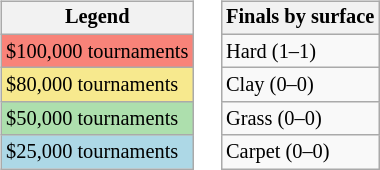<table>
<tr valign=top>
<td><br><table class=wikitable style="font-size:85%">
<tr>
<th>Legend</th>
</tr>
<tr style="background:#f88379;">
<td>$100,000 tournaments</td>
</tr>
<tr style="background:#f7e98e;">
<td>$80,000 tournaments</td>
</tr>
<tr style="background:#addfad;">
<td>$50,000 tournaments</td>
</tr>
<tr style="background:lightblue;">
<td>$25,000 tournaments</td>
</tr>
</table>
</td>
<td><br><table class=wikitable style="font-size:85%">
<tr>
<th>Finals by surface</th>
</tr>
<tr>
<td>Hard (1–1)</td>
</tr>
<tr>
<td>Clay (0–0)</td>
</tr>
<tr>
<td>Grass (0–0)</td>
</tr>
<tr>
<td>Carpet (0–0)</td>
</tr>
</table>
</td>
</tr>
</table>
